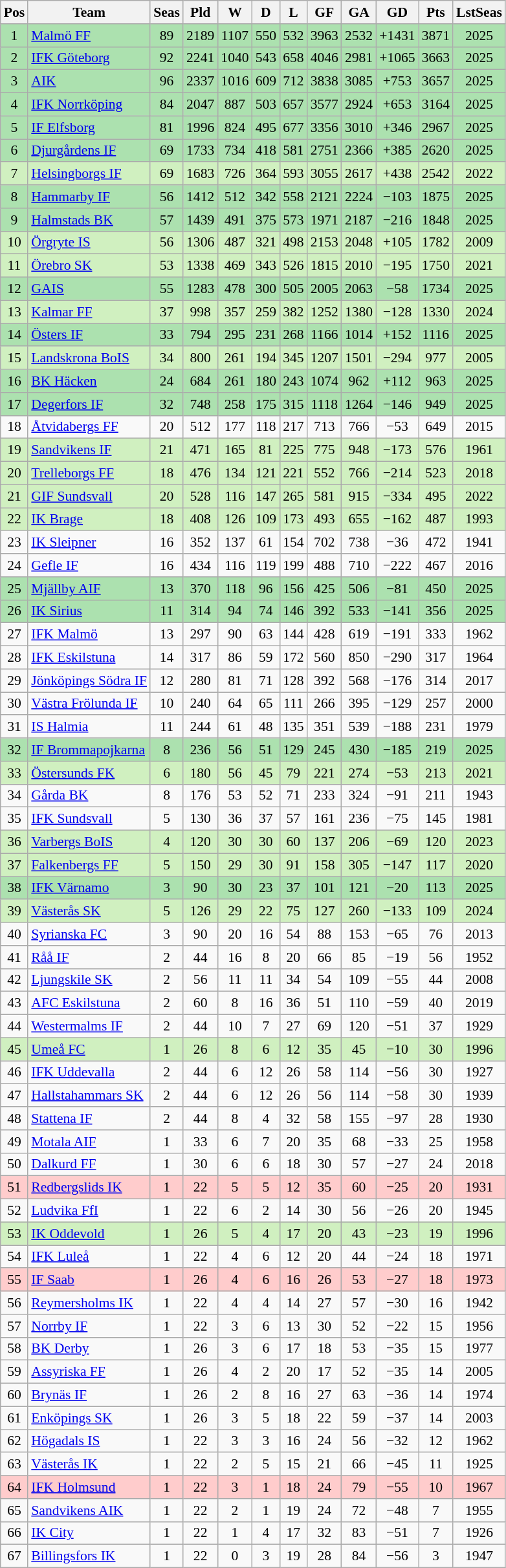<table class="wikitable sortable" style="text-align: center; font-size:90%; ">
<tr>
<th>Pos</th>
<th>Team</th>
<th>Seas</th>
<th>Pld</th>
<th>W</th>
<th>D</th>
<th>L</th>
<th>GF</th>
<th>GA</th>
<th>GD</th>
<th>Pts</th>
<th>LstSeas</th>
</tr>
<tr style="background:#ace1af;">
<td>1</td>
<td style="text-align: left;"><a href='#'>Malmö FF</a></td>
<td>89</td>
<td>2189</td>
<td>1107</td>
<td>550</td>
<td>532</td>
<td>3963</td>
<td>2532</td>
<td>+1431</td>
<td>3871</td>
<td>2025</td>
</tr>
<tr style="background:#ace1af;">
<td>2</td>
<td style="text-align: left;"><a href='#'>IFK Göteborg</a></td>
<td>92</td>
<td>2241</td>
<td>1040</td>
<td>543</td>
<td>658</td>
<td>4046</td>
<td>2981</td>
<td>+1065</td>
<td>3663</td>
<td>2025</td>
</tr>
<tr style="background:#ace1af;">
<td>3</td>
<td style="text-align: left;"><a href='#'>AIK</a></td>
<td>96</td>
<td>2337</td>
<td>1016</td>
<td>609</td>
<td>712</td>
<td>3838</td>
<td>3085</td>
<td>+753</td>
<td>3657</td>
<td>2025</td>
</tr>
<tr style="background:#ace1af;">
<td>4</td>
<td style="text-align: left;"><a href='#'>IFK Norrköping</a></td>
<td>84</td>
<td>2047</td>
<td>887</td>
<td>503</td>
<td>657</td>
<td>3577</td>
<td>2924</td>
<td>+653</td>
<td>3164</td>
<td>2025</td>
</tr>
<tr style="background:#ace1af;">
<td>5</td>
<td style="text-align: left;"><a href='#'>IF Elfsborg</a></td>
<td>81</td>
<td>1996</td>
<td>824</td>
<td>495</td>
<td>677</td>
<td>3356</td>
<td>3010</td>
<td>+346</td>
<td>2967</td>
<td>2025</td>
</tr>
<tr style="background:#ace1af;">
<td>6</td>
<td style="text-align: left;"><a href='#'>Djurgårdens IF</a></td>
<td>69</td>
<td>1733</td>
<td>734</td>
<td>418</td>
<td>581</td>
<td>2751</td>
<td>2366</td>
<td>+385</td>
<td>2620</td>
<td>2025</td>
</tr>
<tr style="background:#d0f0c0;">
<td>7</td>
<td style="text-align: left;"><a href='#'>Helsingborgs IF</a></td>
<td>69</td>
<td>1683</td>
<td>726</td>
<td>364</td>
<td>593</td>
<td>3055</td>
<td>2617</td>
<td>+438</td>
<td>2542</td>
<td>2022</td>
</tr>
<tr style="background:#ace1af;">
<td>8</td>
<td style="text-align: left;"><a href='#'>Hammarby IF</a></td>
<td>56</td>
<td>1412</td>
<td>512</td>
<td>342</td>
<td>558</td>
<td>2121</td>
<td>2224</td>
<td>−103</td>
<td>1875</td>
<td>2025</td>
</tr>
<tr style="background:#ace1af;">
<td>9</td>
<td style="text-align: left;"><a href='#'>Halmstads BK</a></td>
<td>57</td>
<td>1439</td>
<td>491</td>
<td>375</td>
<td>573</td>
<td>1971</td>
<td>2187</td>
<td>−216</td>
<td>1848</td>
<td>2025</td>
</tr>
<tr style="background:#d0f0c0;">
<td>10</td>
<td style="text-align: left;"><a href='#'>Örgryte IS</a></td>
<td>56</td>
<td>1306</td>
<td>487</td>
<td>321</td>
<td>498</td>
<td>2153</td>
<td>2048</td>
<td>+105</td>
<td>1782</td>
<td>2009</td>
</tr>
<tr style="background:#d0f0c0;">
<td>11</td>
<td style="text-align: left;"><a href='#'>Örebro SK</a></td>
<td>53</td>
<td>1338</td>
<td>469</td>
<td>343</td>
<td>526</td>
<td>1815</td>
<td>2010</td>
<td>−195</td>
<td>1750</td>
<td>2021</td>
</tr>
<tr style="background:#ace1af;">
<td>12</td>
<td style="text-align: left;"><a href='#'>GAIS</a></td>
<td>55</td>
<td>1283</td>
<td>478</td>
<td>300</td>
<td>505</td>
<td>2005</td>
<td>2063</td>
<td>−58</td>
<td>1734</td>
<td>2025</td>
</tr>
<tr style="background:#d0f0c0;">
<td>13</td>
<td style="text-align: left;"><a href='#'>Kalmar FF</a></td>
<td>37</td>
<td>998</td>
<td>357</td>
<td>259</td>
<td>382</td>
<td>1252</td>
<td>1380</td>
<td>−128</td>
<td>1330</td>
<td>2024</td>
</tr>
<tr style="background:#ace1af;">
<td>14</td>
<td style="text-align: left;"><a href='#'>Östers IF</a></td>
<td>33</td>
<td>794</td>
<td>295</td>
<td>231</td>
<td>268</td>
<td>1166</td>
<td>1014</td>
<td>+152</td>
<td>1116</td>
<td>2025</td>
</tr>
<tr style="background:#d0f0c0;">
<td>15</td>
<td style="text-align: left;"><a href='#'>Landskrona BoIS</a></td>
<td>34</td>
<td>800</td>
<td>261</td>
<td>194</td>
<td>345</td>
<td>1207</td>
<td>1501</td>
<td>−294</td>
<td>977</td>
<td>2005</td>
</tr>
<tr style="background:#ace1af;">
<td>16</td>
<td style="text-align: left;"><a href='#'>BK Häcken</a></td>
<td>24</td>
<td>684</td>
<td>261</td>
<td>180</td>
<td>243</td>
<td>1074</td>
<td>962</td>
<td>+112</td>
<td>963</td>
<td>2025</td>
</tr>
<tr style="background:#ace1af;">
<td>17</td>
<td style="text-align: left;"><a href='#'>Degerfors IF</a></td>
<td>32</td>
<td>748</td>
<td>258</td>
<td>175</td>
<td>315</td>
<td>1118</td>
<td>1264</td>
<td>−146</td>
<td>949</td>
<td>2025</td>
</tr>
<tr>
<td>18</td>
<td style="text-align: left;"><a href='#'>Åtvidabergs FF</a></td>
<td>20</td>
<td>512</td>
<td>177</td>
<td>118</td>
<td>217</td>
<td>713</td>
<td>766</td>
<td>−53</td>
<td>649</td>
<td>2015</td>
</tr>
<tr style="background:#d0f0c0;">
<td>19</td>
<td style="text-align: left;"><a href='#'>Sandvikens IF</a></td>
<td>21</td>
<td>471</td>
<td>165</td>
<td>81</td>
<td>225</td>
<td>775</td>
<td>948</td>
<td>−173</td>
<td>576</td>
<td>1961</td>
</tr>
<tr style="background:#d0f0c0;">
<td>20</td>
<td style="text-align: left;"><a href='#'>Trelleborgs FF</a></td>
<td>18</td>
<td>476</td>
<td>134</td>
<td>121</td>
<td>221</td>
<td>552</td>
<td>766</td>
<td>−214</td>
<td>523</td>
<td>2018</td>
</tr>
<tr style="background:#d0f0c0;">
<td>21</td>
<td style="text-align: left;"><a href='#'>GIF Sundsvall</a></td>
<td>20</td>
<td>528</td>
<td>116</td>
<td>147</td>
<td>265</td>
<td>581</td>
<td>915</td>
<td>−334</td>
<td>495</td>
<td>2022</td>
</tr>
<tr style="background:#d0f0c0;">
<td>22</td>
<td style="text-align: left;"><a href='#'>IK Brage</a></td>
<td>18</td>
<td>408</td>
<td>126</td>
<td>109</td>
<td>173</td>
<td>493</td>
<td>655</td>
<td>−162</td>
<td>487</td>
<td>1993</td>
</tr>
<tr>
<td>23</td>
<td style="text-align: left;"><a href='#'>IK Sleipner</a></td>
<td>16</td>
<td>352</td>
<td>137</td>
<td>61</td>
<td>154</td>
<td>702</td>
<td>738</td>
<td>−36</td>
<td>472</td>
<td>1941</td>
</tr>
<tr>
<td>24</td>
<td style="text-align: left;"><a href='#'>Gefle IF</a></td>
<td>16</td>
<td>434</td>
<td>116</td>
<td>119</td>
<td>199</td>
<td>488</td>
<td>710</td>
<td>−222</td>
<td>467</td>
<td>2016</td>
</tr>
<tr style="background:#ace1af;">
<td>25</td>
<td style="text-align: left;"><a href='#'>Mjällby AIF</a></td>
<td>13</td>
<td>370</td>
<td>118</td>
<td>96</td>
<td>156</td>
<td>425</td>
<td>506</td>
<td>−81</td>
<td>450</td>
<td>2025</td>
</tr>
<tr style="background:#ace1af;">
<td>26</td>
<td style="text-align: left;"><a href='#'>IK Sirius</a></td>
<td>11</td>
<td>314</td>
<td>94</td>
<td>74</td>
<td>146</td>
<td>392</td>
<td>533</td>
<td>−141</td>
<td>356</td>
<td>2025</td>
</tr>
<tr>
<td>27</td>
<td style="text-align: left;"><a href='#'>IFK Malmö</a></td>
<td>13</td>
<td>297</td>
<td>90</td>
<td>63</td>
<td>144</td>
<td>428</td>
<td>619</td>
<td>−191</td>
<td>333</td>
<td>1962</td>
</tr>
<tr>
<td>28</td>
<td style="text-align: left;"><a href='#'>IFK Eskilstuna</a></td>
<td>14</td>
<td>317</td>
<td>86</td>
<td>59</td>
<td>172</td>
<td>560</td>
<td>850</td>
<td>−290</td>
<td>317</td>
<td>1964</td>
</tr>
<tr>
<td>29</td>
<td style="text-align: left;"><a href='#'>Jönköpings Södra IF</a></td>
<td>12</td>
<td>280</td>
<td>81</td>
<td>71</td>
<td>128</td>
<td>392</td>
<td>568</td>
<td>−176</td>
<td>314</td>
<td>2017</td>
</tr>
<tr>
<td>30</td>
<td style="text-align: left;"><a href='#'>Västra Frölunda IF</a></td>
<td>10</td>
<td>240</td>
<td>64</td>
<td>65</td>
<td>111</td>
<td>266</td>
<td>395</td>
<td>−129</td>
<td>257</td>
<td>2000</td>
</tr>
<tr>
<td>31</td>
<td style="text-align: left;"><a href='#'>IS Halmia</a></td>
<td>11</td>
<td>244</td>
<td>61</td>
<td>48</td>
<td>135</td>
<td>351</td>
<td>539</td>
<td>−188</td>
<td>231</td>
<td>1979</td>
</tr>
<tr style="background:#ace1af;">
<td>32</td>
<td style="text-align: left;"><a href='#'>IF Brommapojkarna</a></td>
<td>8</td>
<td>236</td>
<td>56</td>
<td>51</td>
<td>129</td>
<td>245</td>
<td>430</td>
<td>−185</td>
<td>219</td>
<td>2025</td>
</tr>
<tr style="background:#d0f0c0;">
<td>33</td>
<td style="text-align: left;"><a href='#'>Östersunds FK</a></td>
<td>6</td>
<td>180</td>
<td>56</td>
<td>45</td>
<td>79</td>
<td>221</td>
<td>274</td>
<td>−53</td>
<td>213</td>
<td>2021</td>
</tr>
<tr>
<td>34</td>
<td style="text-align: left;"><a href='#'>Gårda BK</a></td>
<td>8</td>
<td>176</td>
<td>53</td>
<td>52</td>
<td>71</td>
<td>233</td>
<td>324</td>
<td>−91</td>
<td>211</td>
<td>1943</td>
</tr>
<tr>
<td>35</td>
<td style="text-align: left;"><a href='#'>IFK Sundsvall</a></td>
<td>5</td>
<td>130</td>
<td>36</td>
<td>37</td>
<td>57</td>
<td>161</td>
<td>236</td>
<td>−75</td>
<td>145</td>
<td>1981</td>
</tr>
<tr style="background:#d0f0c0;">
<td>36</td>
<td style="text-align: left;"><a href='#'>Varbergs BoIS</a></td>
<td>4</td>
<td>120</td>
<td>30</td>
<td>30</td>
<td>60</td>
<td>137</td>
<td>206</td>
<td>−69</td>
<td>120</td>
<td>2023</td>
</tr>
<tr style="background:#d0f0c0;">
<td>37</td>
<td style="text-align: left;"><a href='#'>Falkenbergs FF</a></td>
<td>5</td>
<td>150</td>
<td>29</td>
<td>30</td>
<td>91</td>
<td>158</td>
<td>305</td>
<td>−147</td>
<td>117</td>
<td>2020</td>
</tr>
<tr style="background:#ace1af;">
<td>38</td>
<td style="text-align: left;"><a href='#'>IFK Värnamo</a></td>
<td>3</td>
<td>90</td>
<td>30</td>
<td>23</td>
<td>37</td>
<td>101</td>
<td>121</td>
<td>−20</td>
<td>113</td>
<td>2025</td>
</tr>
<tr style="background:#d0f0c0;">
<td>39</td>
<td style="text-align: left;"><a href='#'>Västerås SK</a></td>
<td>5</td>
<td>126</td>
<td>29</td>
<td>22</td>
<td>75</td>
<td>127</td>
<td>260</td>
<td>−133</td>
<td>109</td>
<td>2024</td>
</tr>
<tr>
<td>40</td>
<td style="text-align: left;"><a href='#'>Syrianska FC</a></td>
<td>3</td>
<td>90</td>
<td>20</td>
<td>16</td>
<td>54</td>
<td>88</td>
<td>153</td>
<td>−65</td>
<td>76</td>
<td>2013</td>
</tr>
<tr>
<td>41</td>
<td style="text-align: left;"><a href='#'>Råå IF</a></td>
<td>2</td>
<td>44</td>
<td>16</td>
<td>8</td>
<td>20</td>
<td>66</td>
<td>85</td>
<td>−19</td>
<td>56</td>
<td>1952</td>
</tr>
<tr>
<td>42</td>
<td style="text-align: left;"><a href='#'>Ljungskile SK</a></td>
<td>2</td>
<td>56</td>
<td>11</td>
<td>11</td>
<td>34</td>
<td>54</td>
<td>109</td>
<td>−55</td>
<td>44</td>
<td>2008</td>
</tr>
<tr>
<td>43</td>
<td style="text-align: left;"><a href='#'>AFC Eskilstuna</a></td>
<td>2</td>
<td>60</td>
<td>8</td>
<td>16</td>
<td>36</td>
<td>51</td>
<td>110</td>
<td>−59</td>
<td>40</td>
<td>2019</td>
</tr>
<tr>
<td>44</td>
<td style="text-align: left;"><a href='#'>Westermalms IF</a></td>
<td>2</td>
<td>44</td>
<td>10</td>
<td>7</td>
<td>27</td>
<td>69</td>
<td>120</td>
<td>−51</td>
<td>37</td>
<td>1929</td>
</tr>
<tr style="background:#d0f0c0;">
<td>45</td>
<td style="text-align: left;"><a href='#'>Umeå FC</a></td>
<td>1</td>
<td>26</td>
<td>8</td>
<td>6</td>
<td>12</td>
<td>35</td>
<td>45</td>
<td>−10</td>
<td>30</td>
<td>1996</td>
</tr>
<tr>
<td>46</td>
<td style="text-align: left;"><a href='#'>IFK Uddevalla</a></td>
<td>2</td>
<td>44</td>
<td>6</td>
<td>12</td>
<td>26</td>
<td>58</td>
<td>114</td>
<td>−56</td>
<td>30</td>
<td>1927</td>
</tr>
<tr>
<td>47</td>
<td style="text-align: left;"><a href='#'>Hallstahammars SK</a></td>
<td>2</td>
<td>44</td>
<td>6</td>
<td>12</td>
<td>26</td>
<td>56</td>
<td>114</td>
<td>−58</td>
<td>30</td>
<td>1939</td>
</tr>
<tr>
<td>48</td>
<td style="text-align: left;"><a href='#'>Stattena IF</a></td>
<td>2</td>
<td>44</td>
<td>8</td>
<td>4</td>
<td>32</td>
<td>58</td>
<td>155</td>
<td>−97</td>
<td>28</td>
<td>1930</td>
</tr>
<tr>
<td>49</td>
<td style="text-align: left;"><a href='#'>Motala AIF</a></td>
<td>1</td>
<td>33</td>
<td>6</td>
<td>7</td>
<td>20</td>
<td>35</td>
<td>68</td>
<td>−33</td>
<td>25</td>
<td>1958</td>
</tr>
<tr>
<td>50</td>
<td style="text-align: left;"><a href='#'>Dalkurd FF</a></td>
<td>1</td>
<td>30</td>
<td>6</td>
<td>6</td>
<td>18</td>
<td>30</td>
<td>57</td>
<td>−27</td>
<td>24</td>
<td>2018</td>
</tr>
<tr style="background:#fcc;">
<td>51</td>
<td style="text-align: left;"><a href='#'>Redbergslids IK</a></td>
<td>1</td>
<td>22</td>
<td>5</td>
<td>5</td>
<td>12</td>
<td>35</td>
<td>60</td>
<td>−25</td>
<td>20</td>
<td>1931</td>
</tr>
<tr>
<td>52</td>
<td style="text-align: left;"><a href='#'>Ludvika FfI</a></td>
<td>1</td>
<td>22</td>
<td>6</td>
<td>2</td>
<td>14</td>
<td>30</td>
<td>56</td>
<td>−26</td>
<td>20</td>
<td>1945</td>
</tr>
<tr style="background:#d0f0c0;">
<td>53</td>
<td style="text-align: left;"><a href='#'>IK Oddevold</a></td>
<td>1</td>
<td>26</td>
<td>5</td>
<td>4</td>
<td>17</td>
<td>20</td>
<td>43</td>
<td>−23</td>
<td>19</td>
<td>1996</td>
</tr>
<tr>
<td>54</td>
<td style="text-align: left;"><a href='#'>IFK Luleå</a></td>
<td>1</td>
<td>22</td>
<td>4</td>
<td>6</td>
<td>12</td>
<td>20</td>
<td>44</td>
<td>−24</td>
<td>18</td>
<td>1971</td>
</tr>
<tr style="background:#fcc;">
<td>55</td>
<td style="text-align: left;"><a href='#'>IF Saab</a></td>
<td>1</td>
<td>26</td>
<td>4</td>
<td>6</td>
<td>16</td>
<td>26</td>
<td>53</td>
<td>−27</td>
<td>18</td>
<td>1973</td>
</tr>
<tr>
<td>56</td>
<td style="text-align: left;"><a href='#'>Reymersholms IK</a></td>
<td>1</td>
<td>22</td>
<td>4</td>
<td>4</td>
<td>14</td>
<td>27</td>
<td>57</td>
<td>−30</td>
<td>16</td>
<td>1942</td>
</tr>
<tr>
<td>57</td>
<td style="text-align: left;"><a href='#'>Norrby IF</a></td>
<td>1</td>
<td>22</td>
<td>3</td>
<td>6</td>
<td>13</td>
<td>30</td>
<td>52</td>
<td>−22</td>
<td>15</td>
<td>1956</td>
</tr>
<tr>
<td>58</td>
<td style="text-align: left;"><a href='#'>BK Derby</a></td>
<td>1</td>
<td>26</td>
<td>3</td>
<td>6</td>
<td>17</td>
<td>18</td>
<td>53</td>
<td>−35</td>
<td>15</td>
<td>1977</td>
</tr>
<tr>
<td>59</td>
<td style="text-align: left;"><a href='#'>Assyriska FF</a></td>
<td>1</td>
<td>26</td>
<td>4</td>
<td>2</td>
<td>20</td>
<td>17</td>
<td>52</td>
<td>−35</td>
<td>14</td>
<td>2005</td>
</tr>
<tr>
<td>60</td>
<td style="text-align: left;"><a href='#'>Brynäs IF</a></td>
<td>1</td>
<td>26</td>
<td>2</td>
<td>8</td>
<td>16</td>
<td>27</td>
<td>63</td>
<td>−36</td>
<td>14</td>
<td>1974</td>
</tr>
<tr>
<td>61</td>
<td style="text-align: left;"><a href='#'>Enköpings SK</a></td>
<td>1</td>
<td>26</td>
<td>3</td>
<td>5</td>
<td>18</td>
<td>22</td>
<td>59</td>
<td>−37</td>
<td>14</td>
<td>2003</td>
</tr>
<tr>
<td>62</td>
<td style="text-align: left;"><a href='#'>Högadals IS</a></td>
<td>1</td>
<td>22</td>
<td>3</td>
<td>3</td>
<td>16</td>
<td>24</td>
<td>56</td>
<td>−32</td>
<td>12</td>
<td>1962</td>
</tr>
<tr>
<td>63</td>
<td style="text-align: left;"><a href='#'>Västerås IK</a></td>
<td>1</td>
<td>22</td>
<td>2</td>
<td>5</td>
<td>15</td>
<td>21</td>
<td>66</td>
<td>−45</td>
<td>11</td>
<td>1925</td>
</tr>
<tr style="background:#fcc;">
<td>64</td>
<td style="text-align: left;"><a href='#'>IFK Holmsund</a></td>
<td>1</td>
<td>22</td>
<td>3</td>
<td>1</td>
<td>18</td>
<td>24</td>
<td>79</td>
<td>−55</td>
<td>10</td>
<td>1967</td>
</tr>
<tr>
<td>65</td>
<td style="text-align: left;"><a href='#'>Sandvikens AIK</a></td>
<td>1</td>
<td>22</td>
<td>2</td>
<td>1</td>
<td>19</td>
<td>24</td>
<td>72</td>
<td>−48</td>
<td>7</td>
<td>1955</td>
</tr>
<tr>
<td>66</td>
<td style="text-align: left;"><a href='#'>IK City</a></td>
<td>1</td>
<td>22</td>
<td>1</td>
<td>4</td>
<td>17</td>
<td>32</td>
<td>83</td>
<td>−51</td>
<td>7</td>
<td>1926</td>
</tr>
<tr style="">
<td>67</td>
<td style="text-align: left;"><a href='#'>Billingsfors IK</a></td>
<td>1</td>
<td>22</td>
<td>0</td>
<td>3</td>
<td>19</td>
<td>28</td>
<td>84</td>
<td>−56</td>
<td>3</td>
<td>1947</td>
</tr>
</table>
